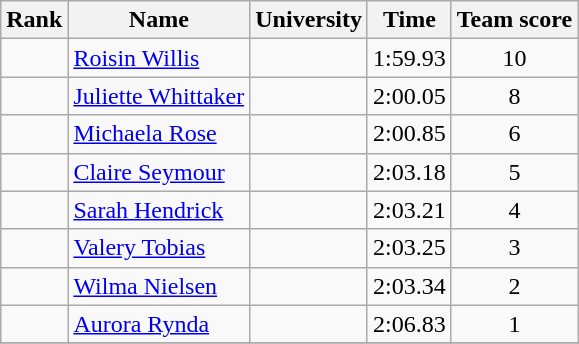<table class="wikitable sortable" style="text-align:center">
<tr>
<th>Rank</th>
<th>Name</th>
<th>University</th>
<th>Time</th>
<th>Team score</th>
</tr>
<tr>
<td></td>
<td align=left> <a href='#'>Roisin Willis</a></td>
<td></td>
<td>1:59.93</td>
<td>10</td>
</tr>
<tr>
<td></td>
<td align=left> <a href='#'>Juliette Whittaker</a></td>
<td></td>
<td>2:00.05</td>
<td>8</td>
</tr>
<tr>
<td></td>
<td align=left> <a href='#'>Michaela Rose</a></td>
<td></td>
<td>2:00.85</td>
<td>6</td>
</tr>
<tr>
<td></td>
<td align=left> <a href='#'>Claire Seymour</a></td>
<td></td>
<td>2:03.18</td>
<td>5</td>
</tr>
<tr>
<td></td>
<td align=left> <a href='#'>Sarah Hendrick</a></td>
<td></td>
<td>2:03.21</td>
<td>4</td>
</tr>
<tr>
<td></td>
<td align=left> <a href='#'>Valery Tobias</a></td>
<td></td>
<td>2:03.25</td>
<td>3</td>
</tr>
<tr>
<td></td>
<td align=left> <a href='#'>Wilma Nielsen</a></td>
<td></td>
<td>2:03.34</td>
<td>2</td>
</tr>
<tr>
<td></td>
<td align=left> <a href='#'>Aurora Rynda</a></td>
<td></td>
<td>2:06.83</td>
<td>1</td>
</tr>
<tr>
</tr>
</table>
